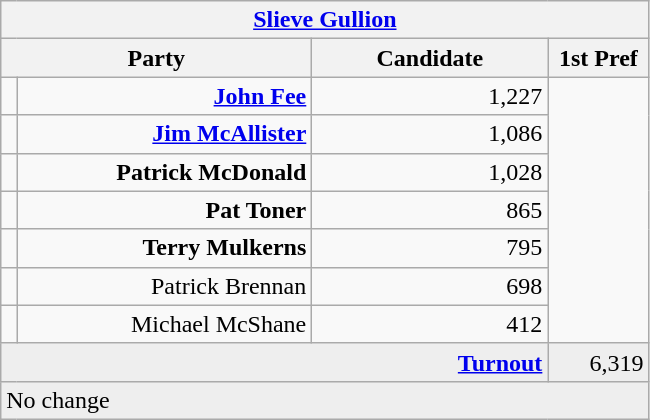<table class="wikitable">
<tr>
<th colspan="4" align="center"><a href='#'>Slieve Gullion</a></th>
</tr>
<tr>
<th colspan="2" align="center" width=200>Party</th>
<th width=150>Candidate</th>
<th width=60>1st Pref</th>
</tr>
<tr>
<td></td>
<td align="right"><strong><a href='#'>John Fee</a></strong></td>
<td align="right">1,227</td>
</tr>
<tr>
<td></td>
<td align="right"><strong><a href='#'>Jim McAllister</a></strong></td>
<td align="right">1,086</td>
</tr>
<tr>
<td></td>
<td align="right"><strong>Patrick McDonald</strong></td>
<td align="right">1,028</td>
</tr>
<tr>
<td></td>
<td align="right"><strong>Pat Toner</strong></td>
<td align="right">865</td>
</tr>
<tr>
<td></td>
<td align="right"><strong>Terry Mulkerns</strong></td>
<td align="right">795</td>
</tr>
<tr>
<td></td>
<td align="right">Patrick Brennan</td>
<td align="right">698</td>
</tr>
<tr>
<td></td>
<td align="right">Michael McShane</td>
<td align="right">412</td>
</tr>
<tr bgcolor="EEEEEE">
<td colspan=3 align="right"><strong><a href='#'>Turnout</a></strong></td>
<td align="right">6,319</td>
</tr>
<tr>
<td colspan=4 bgcolor="EEEEEE">No change</td>
</tr>
</table>
